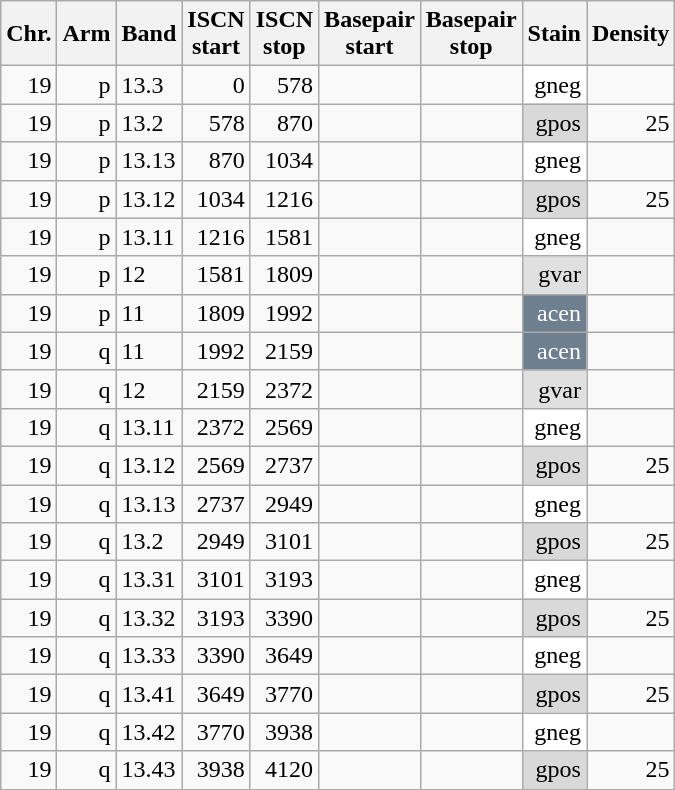<table class="wikitable" style="text-align:right">
<tr>
<th>Chr.</th>
<th>Arm</th>
<th>Band</th>
<th>ISCN<br>start</th>
<th>ISCN<br>stop</th>
<th>Basepair<br>start</th>
<th>Basepair<br>stop</th>
<th>Stain</th>
<th>Density</th>
</tr>
<tr>
<td>19</td>
<td>p</td>
<td style="text-align:left">13.3</td>
<td>0</td>
<td>578</td>
<td></td>
<td></td>
<td style="background:white">gneg</td>
<td></td>
</tr>
<tr>
<td>19</td>
<td>p</td>
<td style="text-align:left">13.2</td>
<td>578</td>
<td>870</td>
<td></td>
<td></td>
<td style="background:#d9d9d9">gpos</td>
<td>25</td>
</tr>
<tr>
<td>19</td>
<td>p</td>
<td style="text-align:left">13.13</td>
<td>870</td>
<td>1034</td>
<td></td>
<td></td>
<td style="background:white">gneg</td>
<td></td>
</tr>
<tr>
<td>19</td>
<td>p</td>
<td style="text-align:left">13.12</td>
<td>1034</td>
<td>1216</td>
<td></td>
<td></td>
<td style="background:#d9d9d9">gpos</td>
<td>25</td>
</tr>
<tr>
<td>19</td>
<td>p</td>
<td style="text-align:left">13.11</td>
<td>1216</td>
<td>1581</td>
<td></td>
<td></td>
<td style="background:white">gneg</td>
<td></td>
</tr>
<tr>
<td>19</td>
<td>p</td>
<td style="text-align:left">12</td>
<td>1581</td>
<td>1809</td>
<td></td>
<td></td>
<td style="background:#e0e0e0">gvar</td>
<td></td>
</tr>
<tr>
<td>19</td>
<td>p</td>
<td style="text-align:left">11</td>
<td>1809</td>
<td>1992</td>
<td></td>
<td></td>
<td style="background:#6e7f8f; color:white;">acen</td>
<td></td>
</tr>
<tr>
<td>19</td>
<td>q</td>
<td style="text-align:left">11</td>
<td>1992</td>
<td>2159</td>
<td></td>
<td></td>
<td style="background:#6e7f8f; color:white;">acen</td>
<td></td>
</tr>
<tr>
<td>19</td>
<td>q</td>
<td style="text-align:left">12</td>
<td>2159</td>
<td>2372</td>
<td></td>
<td></td>
<td style="background:#e0e0e0">gvar</td>
<td></td>
</tr>
<tr>
<td>19</td>
<td>q</td>
<td style="text-align:left">13.11</td>
<td>2372</td>
<td>2569</td>
<td></td>
<td></td>
<td style="background:white">gneg</td>
<td></td>
</tr>
<tr>
<td>19</td>
<td>q</td>
<td style="text-align:left">13.12</td>
<td>2569</td>
<td>2737</td>
<td></td>
<td></td>
<td style="background:#d9d9d9">gpos</td>
<td>25</td>
</tr>
<tr>
<td>19</td>
<td>q</td>
<td style="text-align:left">13.13</td>
<td>2737</td>
<td>2949</td>
<td></td>
<td></td>
<td style="background:white">gneg</td>
<td></td>
</tr>
<tr>
<td>19</td>
<td>q</td>
<td style="text-align:left">13.2</td>
<td>2949</td>
<td>3101</td>
<td></td>
<td></td>
<td style="background:#d9d9d9">gpos</td>
<td>25</td>
</tr>
<tr>
<td>19</td>
<td>q</td>
<td style="text-align:left">13.31</td>
<td>3101</td>
<td>3193</td>
<td></td>
<td></td>
<td style="background:white">gneg</td>
<td></td>
</tr>
<tr>
<td>19</td>
<td>q</td>
<td style="text-align:left">13.32</td>
<td>3193</td>
<td>3390</td>
<td></td>
<td></td>
<td style="background:#d9d9d9">gpos</td>
<td>25</td>
</tr>
<tr>
<td>19</td>
<td>q</td>
<td style="text-align:left">13.33</td>
<td>3390</td>
<td>3649</td>
<td></td>
<td></td>
<td style="background:white">gneg</td>
<td></td>
</tr>
<tr>
<td>19</td>
<td>q</td>
<td style="text-align:left">13.41</td>
<td>3649</td>
<td>3770</td>
<td></td>
<td></td>
<td style="background:#d9d9d9">gpos</td>
<td>25</td>
</tr>
<tr>
<td>19</td>
<td>q</td>
<td style="text-align:left">13.42</td>
<td>3770</td>
<td>3938</td>
<td></td>
<td></td>
<td style="background:white">gneg</td>
<td></td>
</tr>
<tr>
<td>19</td>
<td>q</td>
<td style="text-align:left">13.43</td>
<td>3938</td>
<td>4120</td>
<td></td>
<td></td>
<td style="background:#d9d9d9">gpos</td>
<td>25</td>
</tr>
</table>
